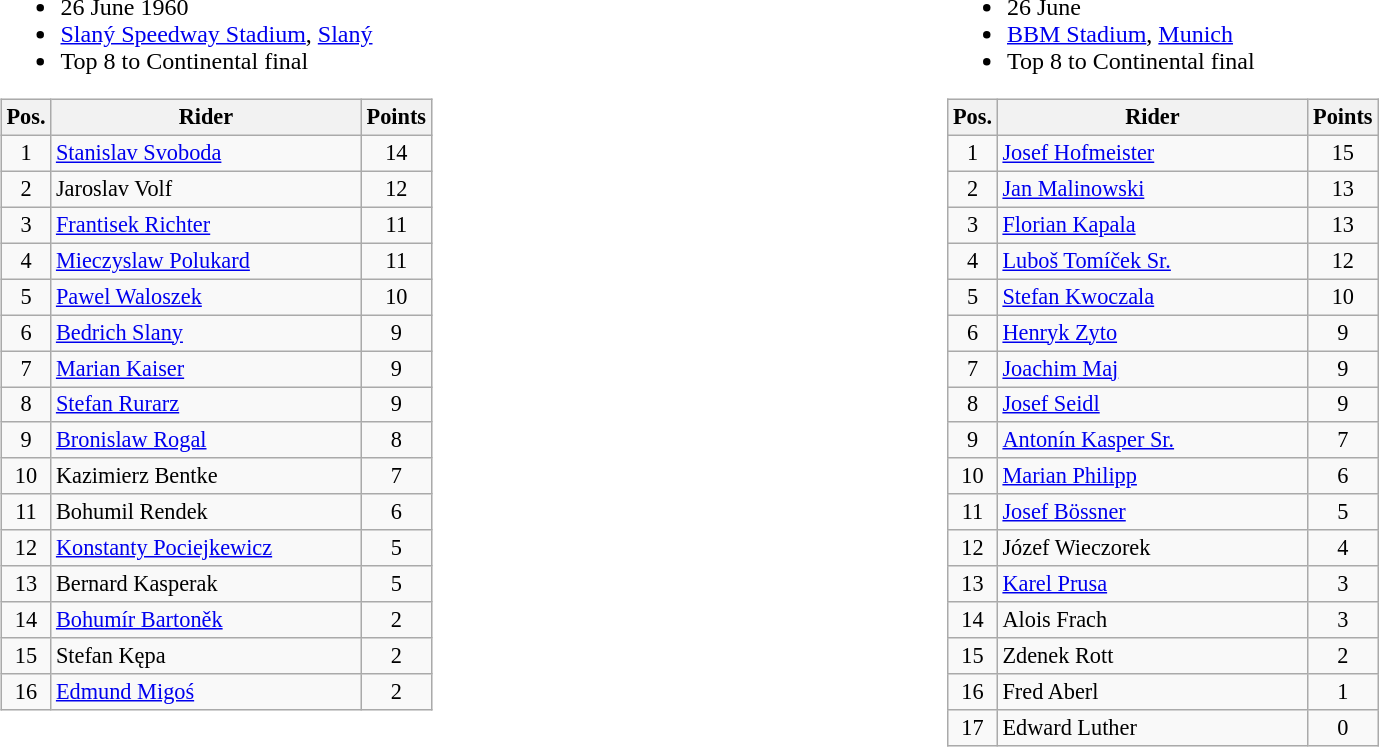<table width=100%>
<tr>
<td width=50% valign=top><br><ul><li>26 June 1960</li><li> <a href='#'>Slaný Speedway Stadium</a>, <a href='#'>Slaný</a></li><li>Top 8 to Continental final</li></ul><table class=wikitable style="font-size:93%;">
<tr>
<th width=25px>Pos.</th>
<th width=200px>Rider</th>
<th width=40px>Points</th>
</tr>
<tr align=center >
<td>1</td>
<td align=left><a href='#'>Stanislav Svoboda</a></td>
<td>14</td>
</tr>
<tr align=center >
<td>2</td>
<td align=left>Jaroslav Volf</td>
<td>12</td>
</tr>
<tr align=center >
<td>3</td>
<td align=left><a href='#'>Frantisek Richter</a></td>
<td>11</td>
</tr>
<tr align=center >
<td>4</td>
<td align=left><a href='#'>Mieczyslaw Polukard</a></td>
<td>11</td>
</tr>
<tr align=center >
<td>5</td>
<td align=left><a href='#'>Pawel Waloszek</a></td>
<td>10</td>
</tr>
<tr align=center >
<td>6</td>
<td align=left><a href='#'>Bedrich Slany</a></td>
<td>9</td>
</tr>
<tr align=center >
<td>7</td>
<td align=left><a href='#'>Marian Kaiser</a></td>
<td>9</td>
</tr>
<tr align=center >
<td>8</td>
<td align=left><a href='#'>Stefan Rurarz</a></td>
<td>9</td>
</tr>
<tr align=center>
<td>9</td>
<td align=left><a href='#'>Bronislaw Rogal</a></td>
<td>8</td>
</tr>
<tr align=center>
<td>10</td>
<td align=left>Kazimierz Bentke</td>
<td>7</td>
</tr>
<tr align=center>
<td>11</td>
<td align=left>Bohumil Rendek</td>
<td>6</td>
</tr>
<tr align=center>
<td>12</td>
<td align=left><a href='#'>Konstanty Pociejkewicz</a></td>
<td>5</td>
</tr>
<tr align=center>
<td>13</td>
<td align=left>Bernard Kasperak</td>
<td>5</td>
</tr>
<tr align=center>
<td>14</td>
<td align=left><a href='#'>Bohumír Bartoněk</a></td>
<td>2</td>
</tr>
<tr align=center>
<td>15</td>
<td align=left>Stefan Kępa</td>
<td>2</td>
</tr>
<tr align=center>
<td>16</td>
<td align=left><a href='#'>Edmund Migoś</a></td>
<td>2</td>
</tr>
</table>
</td>
<td width=50% valign=top><br><ul><li>26 June</li><li> <a href='#'>BBM Stadium</a>, <a href='#'>Munich</a></li><li>Top 8 to Continental final</li></ul><table class=wikitable style="font-size:93%;">
<tr>
<th width=25px>Pos.</th>
<th width=200px>Rider</th>
<th width=40px>Points</th>
</tr>
<tr align=center >
<td>1</td>
<td align=left><a href='#'>Josef Hofmeister</a></td>
<td>15</td>
</tr>
<tr align=center >
<td>2</td>
<td align=left><a href='#'>Jan Malinowski</a></td>
<td>13</td>
</tr>
<tr align=center >
<td>3</td>
<td align=left><a href='#'>Florian Kapala</a></td>
<td>13</td>
</tr>
<tr align=center >
<td>4</td>
<td align=left><a href='#'>Luboš Tomíček Sr.</a></td>
<td>12</td>
</tr>
<tr align=center >
<td>5</td>
<td align=left><a href='#'>Stefan Kwoczala</a></td>
<td>10</td>
</tr>
<tr align=center >
<td>6</td>
<td align=left><a href='#'>Henryk Zyto</a></td>
<td>9</td>
</tr>
<tr align=center >
<td>7</td>
<td align=left><a href='#'>Joachim Maj</a></td>
<td>9</td>
</tr>
<tr align=center >
<td>8</td>
<td align=left><a href='#'>Josef Seidl</a></td>
<td>9</td>
</tr>
<tr align=center>
<td>9</td>
<td align=left><a href='#'>Antonín Kasper Sr.</a></td>
<td>7</td>
</tr>
<tr align=center>
<td>10</td>
<td align=left><a href='#'>Marian Philipp</a></td>
<td>6</td>
</tr>
<tr align=center>
<td>11</td>
<td align=left><a href='#'>Josef Bössner</a></td>
<td>5</td>
</tr>
<tr align=center>
<td>12</td>
<td align=left>Józef Wieczorek</td>
<td>4</td>
</tr>
<tr align=center>
<td>13</td>
<td align=left><a href='#'>Karel Prusa</a></td>
<td>3</td>
</tr>
<tr align=center>
<td>14</td>
<td align=left>Alois Frach</td>
<td>3</td>
</tr>
<tr align=center>
<td>15</td>
<td align=left>Zdenek Rott</td>
<td>2</td>
</tr>
<tr align=center>
<td>16</td>
<td align=left>Fred Aberl</td>
<td>1</td>
</tr>
<tr align=center>
<td>17</td>
<td align=left>Edward Luther</td>
<td>0</td>
</tr>
</table>
</td>
</tr>
</table>
